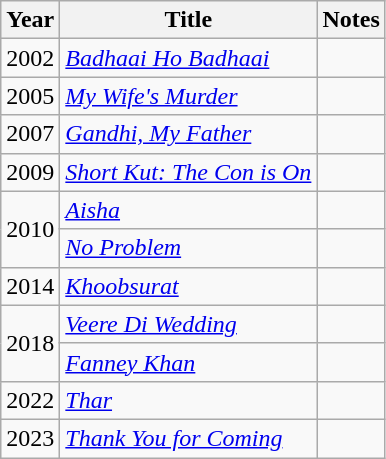<table class="wikitable sortable">
<tr>
<th scope="col">Year</th>
<th scope="col">Title</th>
<th class="unsortable" scope="col">Notes</th>
</tr>
<tr>
<td>2002</td>
<td><em><a href='#'>Badhaai Ho Badhaai</a></em></td>
<td></td>
</tr>
<tr>
<td>2005</td>
<td><em><a href='#'>My Wife's Murder</a></em></td>
<td></td>
</tr>
<tr>
<td>2007</td>
<td><em><a href='#'>Gandhi, My Father</a></em></td>
<td></td>
</tr>
<tr>
<td>2009</td>
<td><em><a href='#'>Short Kut: The Con is On</a></em></td>
<td></td>
</tr>
<tr>
<td rowspan="2">2010</td>
<td><em><a href='#'>Aisha</a></em></td>
<td></td>
</tr>
<tr>
<td><em><a href='#'>No Problem</a></em></td>
<td></td>
</tr>
<tr>
<td>2014</td>
<td><em><a href='#'>Khoobsurat</a></em></td>
<td></td>
</tr>
<tr>
<td rowspan="2">2018</td>
<td><em><a href='#'>Veere Di Wedding</a></em></td>
<td></td>
</tr>
<tr>
<td><em><a href='#'>Fanney Khan</a></em></td>
<td></td>
</tr>
<tr>
<td>2022</td>
<td><em><a href='#'>Thar</a></em></td>
<td></td>
</tr>
<tr>
<td>2023</td>
<td><em><a href='#'>Thank You for Coming</a></em></td>
<td></td>
</tr>
</table>
